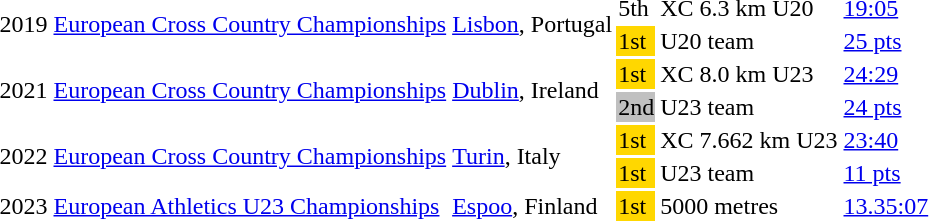<table>
<tr>
<td rowspan=2>2019</td>
<td rowspan=2><a href='#'>European Cross Country Championships</a></td>
<td rowspan=2><a href='#'>Lisbon</a>, Portugal</td>
<td>5th</td>
<td>XC 6.3 km U20</td>
<td><a href='#'>19:05</a></td>
</tr>
<tr>
<td bgcolor=gold>1st</td>
<td>U20 team</td>
<td><a href='#'>25 pts</a></td>
</tr>
<tr>
<td rowspan=2>2021</td>
<td rowspan=2><a href='#'>European Cross Country Championships</a></td>
<td rowspan=2><a href='#'>Dublin</a>, Ireland</td>
<td bgcolor=gold>1st</td>
<td>XC 8.0 km U23</td>
<td><a href='#'>24:29</a></td>
</tr>
<tr>
<td bgcolor=silver>2nd</td>
<td>U23 team</td>
<td><a href='#'>24 pts</a></td>
</tr>
<tr>
<td rowspan=2>2022</td>
<td rowspan=2><a href='#'>European Cross Country Championships</a></td>
<td rowspan=2><a href='#'>Turin</a>, Italy</td>
<td bgcolor=gold>1st</td>
<td>XC 7.662 km U23</td>
<td><a href='#'>23:40</a></td>
</tr>
<tr>
<td bgcolor=gold>1st</td>
<td>U23 team</td>
<td><a href='#'>11 pts</a></td>
</tr>
<tr>
<td>2023</td>
<td><a href='#'>European Athletics U23 Championships</a></td>
<td><a href='#'>Espoo</a>, Finland</td>
<td bgcolor=gold>1st</td>
<td>5000 metres</td>
<td><a href='#'>13.35:07</a></td>
</tr>
</table>
